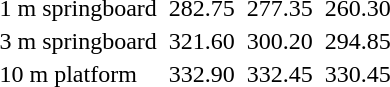<table>
<tr>
<td>1 m springboard</td>
<td></td>
<td>282.75</td>
<td></td>
<td>277.35</td>
<td></td>
<td>260.30</td>
</tr>
<tr>
<td>3 m springboard</td>
<td></td>
<td>321.60</td>
<td></td>
<td>300.20</td>
<td></td>
<td>294.85</td>
</tr>
<tr>
<td>10 m platform</td>
<td></td>
<td>332.90</td>
<td></td>
<td>332.45</td>
<td></td>
<td>330.45</td>
</tr>
</table>
